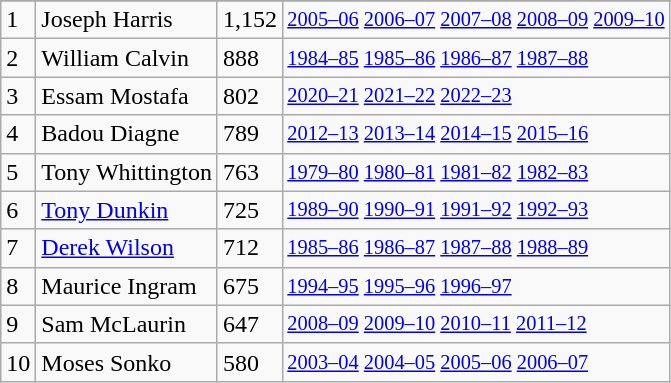<table class="wikitable">
<tr>
</tr>
<tr>
<td>1</td>
<td>Joseph Harris</td>
<td>1,152</td>
<td style="font-size:85%;"><a href='#'>2005–06</a> <a href='#'>2006–07</a> <a href='#'>2007–08</a> <a href='#'>2008–09</a> <a href='#'>2009–10</a></td>
</tr>
<tr>
<td>2</td>
<td>William Calvin</td>
<td>888</td>
<td style="font-size:85%;"><a href='#'>1984–85</a> <a href='#'>1985–86</a> <a href='#'>1986–87</a> <a href='#'>1987–88</a></td>
</tr>
<tr>
<td>3</td>
<td>Essam Mostafa</td>
<td>802</td>
<td style="font-size:85%;"><a href='#'>2020–21</a> <a href='#'>2021–22</a> <a href='#'>2022–23</a></td>
</tr>
<tr>
<td>4</td>
<td>Badou Diagne</td>
<td>789</td>
<td style="font-size:85%;"><a href='#'>2012–13</a> <a href='#'>2013–14</a> <a href='#'>2014–15</a> <a href='#'>2015–16</a></td>
</tr>
<tr>
<td>5</td>
<td>Tony Whittington</td>
<td>763</td>
<td style="font-size:85%;"><a href='#'>1979–80</a> <a href='#'>1980–81</a> <a href='#'>1981–82</a> <a href='#'>1982–83</a></td>
</tr>
<tr>
<td>6</td>
<td><a href='#'>Tony Dunkin</a></td>
<td>725</td>
<td style="font-size:85%;"><a href='#'>1989–90</a> <a href='#'>1990–91</a> <a href='#'>1991–92</a> <a href='#'>1992–93</a></td>
</tr>
<tr>
<td>7</td>
<td><a href='#'>Derek Wilson</a></td>
<td>712</td>
<td style="font-size:85%;"><a href='#'>1985–86</a> <a href='#'>1986–87</a> <a href='#'>1987–88</a> <a href='#'>1988–89</a></td>
</tr>
<tr>
<td>8</td>
<td>Maurice Ingram</td>
<td>675</td>
<td style="font-size:85%;"><a href='#'>1994–95</a> <a href='#'>1995–96</a> <a href='#'>1996–97</a></td>
</tr>
<tr>
<td>9</td>
<td>Sam McLaurin</td>
<td>647</td>
<td style="font-size:85%;"><a href='#'>2008–09</a> <a href='#'>2009–10</a> <a href='#'>2010–11</a> <a href='#'>2011–12</a></td>
</tr>
<tr>
<td>10</td>
<td>Moses Sonko</td>
<td>580</td>
<td style="font-size:85%;"><a href='#'>2003–04</a> <a href='#'>2004–05</a> <a href='#'>2005–06</a> <a href='#'>2006–07</a></td>
</tr>
</table>
